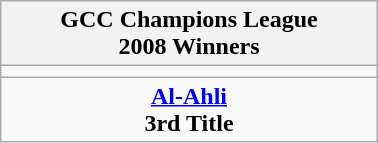<table class="wikitable" style="text-align: center; margin: 0 auto; width: 20%">
<tr>
<th>GCC Champions League <br>2008 Winners</th>
</tr>
<tr>
<td></td>
</tr>
<tr>
<td><strong><a href='#'>Al-Ahli</a></strong><br><strong>3rd Title</strong></td>
</tr>
</table>
